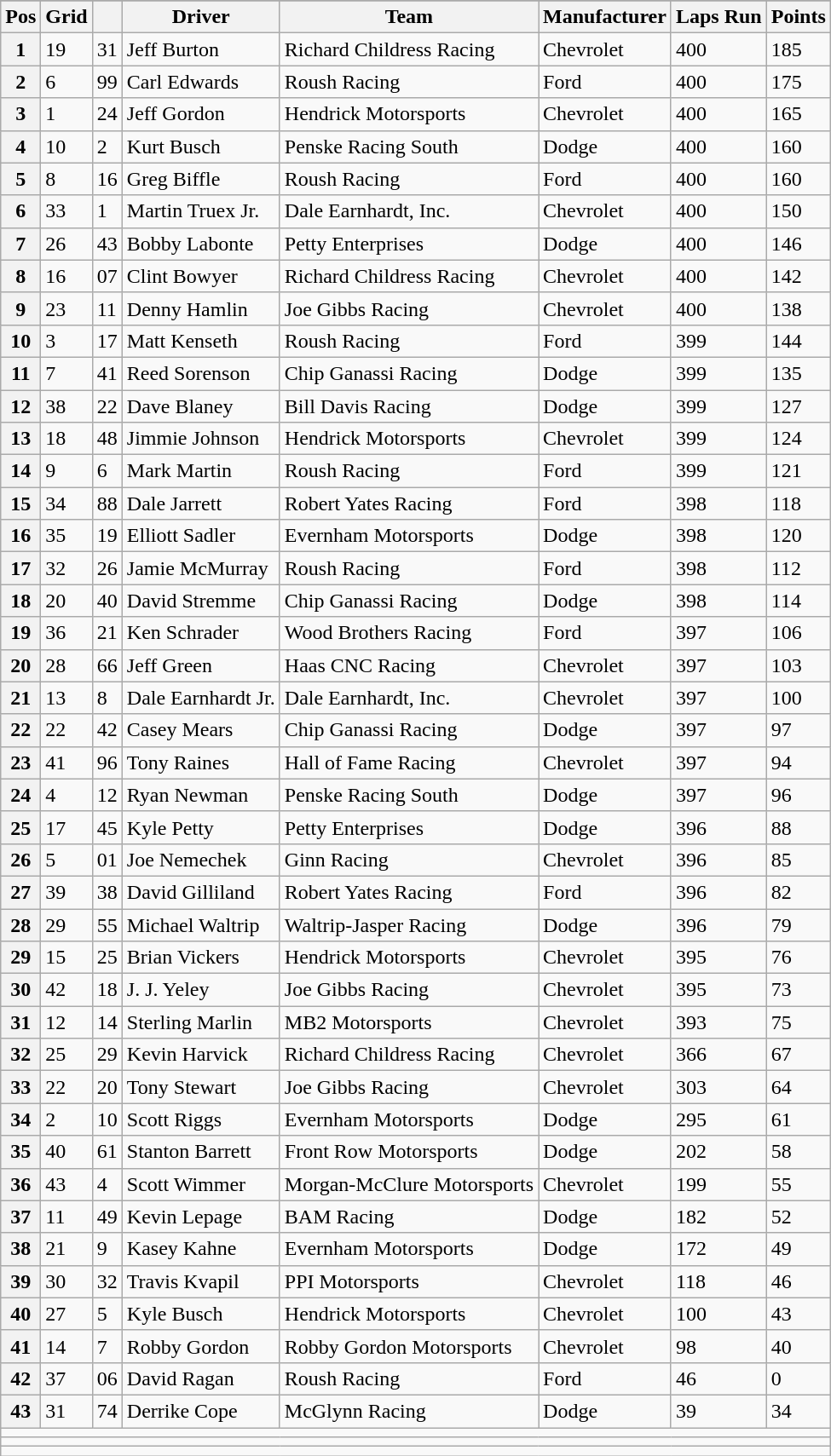<table class="wikitable">
<tr>
</tr>
<tr>
<th scope="col">Pos</th>
<th scope="col">Grid</th>
<th scope="col"></th>
<th scope="col">Driver</th>
<th scope="col">Team</th>
<th scope="col">Manufacturer</th>
<th scope="col">Laps Run</th>
<th scope="col">Points</th>
</tr>
<tr>
<th scope="row">1</th>
<td>19</td>
<td>31</td>
<td>Jeff Burton</td>
<td>Richard Childress Racing</td>
<td>Chevrolet</td>
<td>400</td>
<td>185</td>
</tr>
<tr>
<th scope="row">2</th>
<td>6</td>
<td>99</td>
<td>Carl Edwards</td>
<td>Roush Racing</td>
<td>Ford</td>
<td>400</td>
<td>175</td>
</tr>
<tr>
<th scope="row">3</th>
<td>1</td>
<td>24</td>
<td>Jeff Gordon</td>
<td>Hendrick Motorsports</td>
<td>Chevrolet</td>
<td>400</td>
<td>165</td>
</tr>
<tr>
<th scope="row">4</th>
<td>10</td>
<td>2</td>
<td>Kurt Busch</td>
<td>Penske Racing South</td>
<td>Dodge</td>
<td>400</td>
<td>160</td>
</tr>
<tr>
<th scope="row">5</th>
<td>8</td>
<td>16</td>
<td>Greg Biffle</td>
<td>Roush Racing</td>
<td>Ford</td>
<td>400</td>
<td>160</td>
</tr>
<tr>
<th scope="row">6</th>
<td>33</td>
<td>1</td>
<td>Martin Truex Jr.</td>
<td>Dale Earnhardt, Inc.</td>
<td>Chevrolet</td>
<td>400</td>
<td>150</td>
</tr>
<tr>
<th scope="row">7</th>
<td>26</td>
<td>43</td>
<td>Bobby Labonte</td>
<td>Petty Enterprises</td>
<td>Dodge</td>
<td>400</td>
<td>146</td>
</tr>
<tr>
<th scope="row">8</th>
<td>16</td>
<td>07</td>
<td>Clint Bowyer</td>
<td>Richard Childress Racing</td>
<td>Chevrolet</td>
<td>400</td>
<td>142</td>
</tr>
<tr>
<th scope="row">9</th>
<td>23</td>
<td>11</td>
<td>Denny Hamlin</td>
<td>Joe Gibbs Racing</td>
<td>Chevrolet</td>
<td>400</td>
<td>138</td>
</tr>
<tr>
<th scope="row">10</th>
<td>3</td>
<td>17</td>
<td>Matt Kenseth</td>
<td>Roush Racing</td>
<td>Ford</td>
<td>399</td>
<td>144</td>
</tr>
<tr>
<th scope="row">11</th>
<td>7</td>
<td>41</td>
<td>Reed Sorenson</td>
<td>Chip Ganassi Racing</td>
<td>Dodge</td>
<td>399</td>
<td>135</td>
</tr>
<tr>
<th scope="row">12</th>
<td>38</td>
<td>22</td>
<td>Dave Blaney</td>
<td>Bill Davis Racing</td>
<td>Dodge</td>
<td>399</td>
<td>127</td>
</tr>
<tr>
<th scope="row">13</th>
<td>18</td>
<td>48</td>
<td>Jimmie Johnson</td>
<td>Hendrick Motorsports</td>
<td>Chevrolet</td>
<td>399</td>
<td>124</td>
</tr>
<tr>
<th scope="row">14</th>
<td>9</td>
<td>6</td>
<td>Mark Martin</td>
<td>Roush Racing</td>
<td>Ford</td>
<td>399</td>
<td>121</td>
</tr>
<tr>
<th scope="row">15</th>
<td>34</td>
<td>88</td>
<td>Dale Jarrett</td>
<td>Robert Yates Racing</td>
<td>Ford</td>
<td>398</td>
<td>118</td>
</tr>
<tr>
<th scope="row">16</th>
<td>35</td>
<td>19</td>
<td>Elliott Sadler</td>
<td>Evernham Motorsports</td>
<td>Dodge</td>
<td>398</td>
<td>120</td>
</tr>
<tr>
<th scope="row">17</th>
<td>32</td>
<td>26</td>
<td>Jamie McMurray</td>
<td>Roush Racing</td>
<td>Ford</td>
<td>398</td>
<td>112</td>
</tr>
<tr>
<th scope="row">18</th>
<td>20</td>
<td>40</td>
<td>David Stremme</td>
<td>Chip Ganassi Racing</td>
<td>Dodge</td>
<td>398</td>
<td>114</td>
</tr>
<tr>
<th scope="row">19</th>
<td>36</td>
<td>21</td>
<td>Ken Schrader</td>
<td>Wood Brothers Racing</td>
<td>Ford</td>
<td>397</td>
<td>106</td>
</tr>
<tr>
<th scope="row">20</th>
<td>28</td>
<td>66</td>
<td>Jeff Green</td>
<td>Haas CNC Racing</td>
<td>Chevrolet</td>
<td>397</td>
<td>103</td>
</tr>
<tr>
<th scope="row">21</th>
<td>13</td>
<td>8</td>
<td>Dale Earnhardt Jr.</td>
<td>Dale Earnhardt, Inc.</td>
<td>Chevrolet</td>
<td>397</td>
<td>100</td>
</tr>
<tr>
<th scope="row">22</th>
<td>22</td>
<td>42</td>
<td>Casey Mears</td>
<td>Chip Ganassi Racing</td>
<td>Dodge</td>
<td>397</td>
<td>97</td>
</tr>
<tr>
<th scope="row">23</th>
<td>41</td>
<td>96</td>
<td>Tony Raines</td>
<td>Hall of Fame Racing</td>
<td>Chevrolet</td>
<td>397</td>
<td>94</td>
</tr>
<tr>
<th scope="row">24</th>
<td>4</td>
<td>12</td>
<td>Ryan Newman</td>
<td>Penske Racing South</td>
<td>Dodge</td>
<td>397</td>
<td>96</td>
</tr>
<tr>
<th scope="row">25</th>
<td>17</td>
<td>45</td>
<td>Kyle Petty</td>
<td>Petty Enterprises</td>
<td>Dodge</td>
<td>396</td>
<td>88</td>
</tr>
<tr>
<th scope="row">26</th>
<td>5</td>
<td>01</td>
<td>Joe Nemechek</td>
<td>Ginn Racing</td>
<td>Chevrolet</td>
<td>396</td>
<td>85</td>
</tr>
<tr>
<th scope="row">27</th>
<td>39</td>
<td>38</td>
<td>David Gilliland</td>
<td>Robert Yates Racing</td>
<td>Ford</td>
<td>396</td>
<td>82</td>
</tr>
<tr>
<th scope="row">28</th>
<td>29</td>
<td>55</td>
<td>Michael Waltrip</td>
<td>Waltrip-Jasper Racing</td>
<td>Dodge</td>
<td>396</td>
<td>79</td>
</tr>
<tr>
<th scope="row">29</th>
<td>15</td>
<td>25</td>
<td>Brian Vickers</td>
<td>Hendrick Motorsports</td>
<td>Chevrolet</td>
<td>395</td>
<td>76</td>
</tr>
<tr>
<th scope="row">30</th>
<td>42</td>
<td>18</td>
<td>J. J. Yeley</td>
<td>Joe Gibbs Racing</td>
<td>Chevrolet</td>
<td>395</td>
<td>73</td>
</tr>
<tr>
<th scope="row">31</th>
<td>12</td>
<td>14</td>
<td>Sterling Marlin</td>
<td>MB2 Motorsports</td>
<td>Chevrolet</td>
<td>393</td>
<td>75</td>
</tr>
<tr>
<th scope="row">32</th>
<td>25</td>
<td>29</td>
<td>Kevin Harvick</td>
<td>Richard Childress Racing</td>
<td>Chevrolet</td>
<td>366</td>
<td>67</td>
</tr>
<tr>
<th scope="row">33</th>
<td>22</td>
<td>20</td>
<td>Tony Stewart</td>
<td>Joe Gibbs Racing</td>
<td>Chevrolet</td>
<td>303</td>
<td>64</td>
</tr>
<tr>
<th scope="row">34</th>
<td>2</td>
<td>10</td>
<td>Scott Riggs</td>
<td>Evernham Motorsports</td>
<td>Dodge</td>
<td>295</td>
<td>61</td>
</tr>
<tr>
<th scope="row">35</th>
<td>40</td>
<td>61</td>
<td>Stanton Barrett</td>
<td>Front Row Motorsports</td>
<td>Dodge</td>
<td>202</td>
<td>58</td>
</tr>
<tr>
<th scope="row">36</th>
<td>43</td>
<td>4</td>
<td>Scott Wimmer</td>
<td>Morgan-McClure Motorsports</td>
<td>Chevrolet</td>
<td>199</td>
<td>55</td>
</tr>
<tr>
<th scope="row">37</th>
<td>11</td>
<td>49</td>
<td>Kevin Lepage</td>
<td>BAM Racing</td>
<td>Dodge</td>
<td>182</td>
<td>52</td>
</tr>
<tr>
<th scope="row">38</th>
<td>21</td>
<td>9</td>
<td>Kasey Kahne</td>
<td>Evernham Motorsports</td>
<td>Dodge</td>
<td>172</td>
<td>49</td>
</tr>
<tr>
<th scope="row">39</th>
<td>30</td>
<td>32</td>
<td>Travis Kvapil</td>
<td>PPI Motorsports</td>
<td>Chevrolet</td>
<td>118</td>
<td>46</td>
</tr>
<tr>
<th scope="row">40</th>
<td>27</td>
<td>5</td>
<td>Kyle Busch</td>
<td>Hendrick Motorsports</td>
<td>Chevrolet</td>
<td>100</td>
<td>43</td>
</tr>
<tr>
<th scope="row">41</th>
<td>14</td>
<td>7</td>
<td>Robby Gordon</td>
<td>Robby Gordon Motorsports</td>
<td>Chevrolet</td>
<td>98</td>
<td>40</td>
</tr>
<tr>
<th scope="row">42</th>
<td>37</td>
<td>06</td>
<td>David Ragan</td>
<td>Roush Racing</td>
<td>Ford</td>
<td>46</td>
<td>0</td>
</tr>
<tr>
<th scope="row">43</th>
<td>31</td>
<td>74</td>
<td>Derrike Cope</td>
<td>McGlynn Racing</td>
<td>Dodge</td>
<td>39</td>
<td>34</td>
</tr>
<tr class="sortbottom">
<td colspan="9"></td>
</tr>
<tr class="sortbottom">
<td colspan="9"></td>
</tr>
<tr class="sortbottom">
<td colspan="9"></td>
</tr>
</table>
